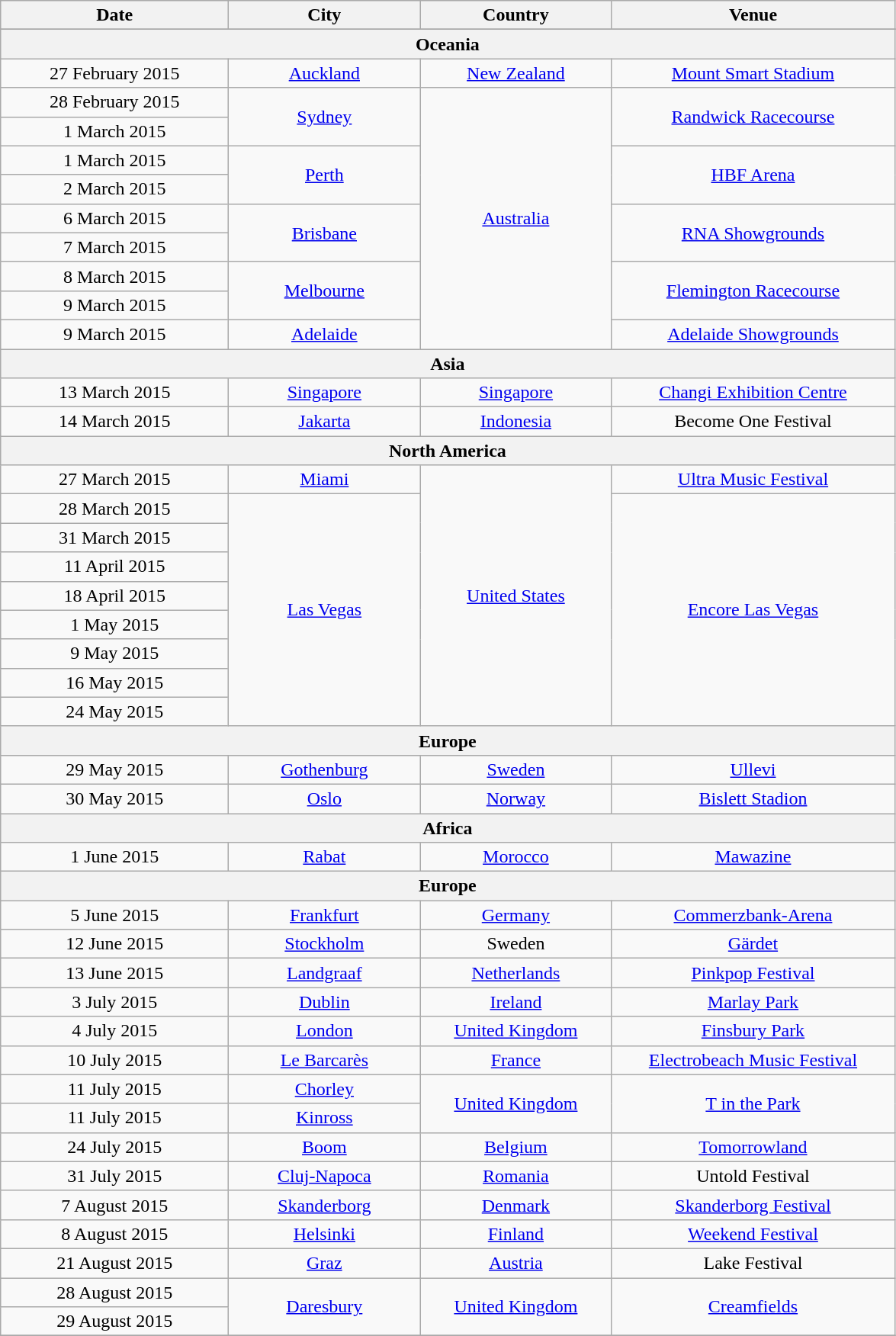<table class="wikitable" style="text-align:center;">
<tr>
<th scope="col" style="width:12em;">Date</th>
<th scope="col" style="width:10em;">City</th>
<th scope="col" style="width:10em;">Country</th>
<th scope="col" style="width:15em;">Venue</th>
</tr>
<tr style="background:#ddd;">
</tr>
<tr>
<th colspan="4">Oceania</th>
</tr>
<tr>
<td>27 February 2015</td>
<td><a href='#'>Auckland</a></td>
<td rowspan="1"><a href='#'>New Zealand</a></td>
<td><a href='#'>Mount Smart Stadium</a></td>
</tr>
<tr>
<td>28 February 2015</td>
<td rowspan="2"><a href='#'>Sydney</a></td>
<td rowspan="9"><a href='#'>Australia</a></td>
<td rowspan="2"><a href='#'>Randwick Racecourse</a></td>
</tr>
<tr>
<td>1 March 2015</td>
</tr>
<tr>
<td>1 March 2015</td>
<td rowspan="2"><a href='#'>Perth</a></td>
<td rowspan="2"><a href='#'>HBF Arena</a></td>
</tr>
<tr>
<td>2 March 2015</td>
</tr>
<tr>
<td>6 March 2015</td>
<td rowspan="2"><a href='#'>Brisbane</a></td>
<td rowspan="2"><a href='#'>RNA Showgrounds</a></td>
</tr>
<tr>
<td>7 March 2015</td>
</tr>
<tr>
<td>8 March 2015</td>
<td rowspan="2"><a href='#'>Melbourne</a></td>
<td rowspan="2"><a href='#'>Flemington Racecourse</a></td>
</tr>
<tr>
<td>9 March 2015</td>
</tr>
<tr>
<td>9 March 2015</td>
<td rowspan="1"><a href='#'>Adelaide</a></td>
<td rowspan="1"><a href='#'>Adelaide Showgrounds</a></td>
</tr>
<tr>
<th colspan="4">Asia</th>
</tr>
<tr>
<td>13 March 2015</td>
<td rowspan="1"><a href='#'>Singapore</a></td>
<td rowspan="1"><a href='#'>Singapore</a></td>
<td rowspan="1"><a href='#'>Changi Exhibition Centre</a></td>
</tr>
<tr>
<td>14 March 2015</td>
<td rowspan="1"><a href='#'>Jakarta</a></td>
<td rowspan="1"><a href='#'>Indonesia</a></td>
<td rowspan="1">Become One Festival</td>
</tr>
<tr>
<th colspan="4">North America</th>
</tr>
<tr>
<td>27 March 2015</td>
<td rowspan="1"><a href='#'>Miami</a></td>
<td rowspan="9"><a href='#'>United States</a></td>
<td rowspan="1"><a href='#'>Ultra Music Festival</a></td>
</tr>
<tr>
<td>28 March 2015</td>
<td rowspan="8"><a href='#'>Las Vegas</a></td>
<td rowspan="8"><a href='#'>Encore Las Vegas</a></td>
</tr>
<tr>
<td>31 March 2015</td>
</tr>
<tr>
<td>11 April 2015</td>
</tr>
<tr>
<td>18 April 2015</td>
</tr>
<tr>
<td>1 May 2015</td>
</tr>
<tr>
<td>9 May 2015</td>
</tr>
<tr>
<td>16 May 2015</td>
</tr>
<tr>
<td>24 May 2015</td>
</tr>
<tr>
<th colspan="4">Europe</th>
</tr>
<tr>
<td>29 May 2015</td>
<td rowspan="1"><a href='#'>Gothenburg</a></td>
<td rowspan="1"><a href='#'>Sweden</a></td>
<td rowspan="1"><a href='#'>Ullevi</a></td>
</tr>
<tr>
<td>30 May 2015</td>
<td rowspan="1"><a href='#'>Oslo</a></td>
<td rowspan="1"><a href='#'>Norway</a></td>
<td rowspan="1"><a href='#'>Bislett Stadion</a></td>
</tr>
<tr>
<th colspan="4">Africa</th>
</tr>
<tr>
<td>1 June 2015</td>
<td rowspan="1"><a href='#'>Rabat</a></td>
<td rowspan="1"><a href='#'>Morocco</a></td>
<td rowspan="1"><a href='#'>Mawazine</a></td>
</tr>
<tr>
<th colspan="4">Europe</th>
</tr>
<tr>
<td>5 June 2015</td>
<td rowspan="1"><a href='#'>Frankfurt</a></td>
<td rowspan="1"><a href='#'>Germany</a></td>
<td rowspan="1"><a href='#'>Commerzbank-Arena</a></td>
</tr>
<tr>
<td>12 June 2015</td>
<td rowspan="1"><a href='#'>Stockholm</a></td>
<td rowspan="1">Sweden</td>
<td rowspan="1"><a href='#'>Gärdet</a></td>
</tr>
<tr>
<td>13 June 2015</td>
<td rowspan="1"><a href='#'>Landgraaf</a></td>
<td rowspan="1"><a href='#'>Netherlands</a></td>
<td rowspan="1"><a href='#'>Pinkpop Festival</a></td>
</tr>
<tr>
<td>3 July 2015</td>
<td rowspan="1"><a href='#'>Dublin</a></td>
<td rowspan="1"><a href='#'>Ireland</a></td>
<td rowspan="1"><a href='#'>Marlay Park</a></td>
</tr>
<tr>
<td>4 July 2015</td>
<td rowspan="1"><a href='#'>London</a></td>
<td rowspan="1"><a href='#'>United Kingdom</a></td>
<td rowspan="1"><a href='#'>Finsbury Park</a></td>
</tr>
<tr>
<td>10 July 2015</td>
<td rowspan="1"><a href='#'>Le Barcarès</a></td>
<td rowspan="1"><a href='#'>France</a></td>
<td rowspan="1"><a href='#'>Electrobeach Music Festival</a></td>
</tr>
<tr>
<td>11 July 2015</td>
<td rowspan="1"><a href='#'>Chorley</a></td>
<td rowspan="2"><a href='#'>United Kingdom</a></td>
<td rowspan="2"><a href='#'>T in the Park</a></td>
</tr>
<tr>
<td>11 July 2015</td>
<td rowspan="1"><a href='#'>Kinross</a></td>
</tr>
<tr>
<td>24 July 2015</td>
<td rowspan="1"><a href='#'>Boom</a></td>
<td rowspan="1"><a href='#'>Belgium</a></td>
<td rowspan="1"><a href='#'>Tomorrowland</a></td>
</tr>
<tr>
<td>31 July 2015</td>
<td rowspan="1"><a href='#'>Cluj-Napoca</a></td>
<td rowspan="1"><a href='#'>Romania</a></td>
<td rowspan="1">Untold Festival</td>
</tr>
<tr>
<td>7 August 2015</td>
<td rowspan="1"><a href='#'>Skanderborg</a></td>
<td rowspan="1"><a href='#'>Denmark</a></td>
<td rowspan="1"><a href='#'>Skanderborg Festival</a></td>
</tr>
<tr>
<td>8 August 2015</td>
<td rowspan="1"><a href='#'>Helsinki</a></td>
<td rowspan="1"><a href='#'>Finland</a></td>
<td rowspan="1"><a href='#'>Weekend Festival</a></td>
</tr>
<tr>
<td>21 August 2015</td>
<td rowspan="1"><a href='#'>Graz</a></td>
<td rowspan="1"><a href='#'>Austria</a></td>
<td rowspan="1">Lake Festival</td>
</tr>
<tr>
<td>28 August 2015</td>
<td rowspan="2"><a href='#'>Daresbury</a></td>
<td rowspan="2"><a href='#'>United Kingdom</a></td>
<td rowspan="2"><a href='#'>Creamfields</a></td>
</tr>
<tr>
<td>29 August 2015</td>
</tr>
<tr>
</tr>
</table>
